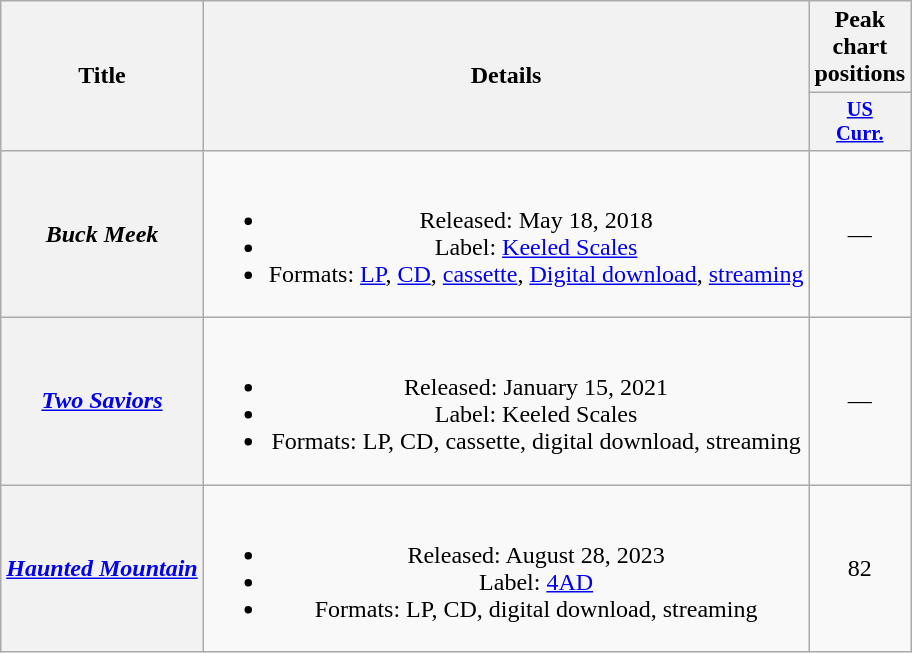<table class="wikitable plainrowheaders" style="text-align:center;">
<tr>
<th scope="col" rowspan="2">Title</th>
<th scope="col" rowspan="2">Details</th>
<th scope="col" colspan="1">Peak chart positions</th>
</tr>
<tr>
<th scope="col" style="width:2.5em;font-size:85%;"><a href='#'>US<br>Curr.</a><br></th>
</tr>
<tr>
<th scope="row"><em>Buck Meek</em></th>
<td><br><ul><li>Released: May 18, 2018</li><li>Label: <a href='#'>Keeled Scales</a></li><li>Formats: <a href='#'>LP</a>, <a href='#'>CD</a>, <a href='#'>cassette</a>, <a href='#'>Digital download</a>, <a href='#'>streaming</a></li></ul></td>
<td>—</td>
</tr>
<tr>
<th scope="row"><em><a href='#'>Two Saviors</a></em></th>
<td><br><ul><li>Released: January 15, 2021</li><li>Label: Keeled Scales</li><li>Formats: LP, CD, cassette, digital download, streaming</li></ul></td>
<td>—</td>
</tr>
<tr>
<th scope="row"><em><a href='#'>Haunted Mountain</a></em></th>
<td><br><ul><li>Released: August 28, 2023</li><li>Label: <a href='#'>4AD</a></li><li>Formats: LP, CD, digital download, streaming</li></ul></td>
<td>82</td>
</tr>
</table>
